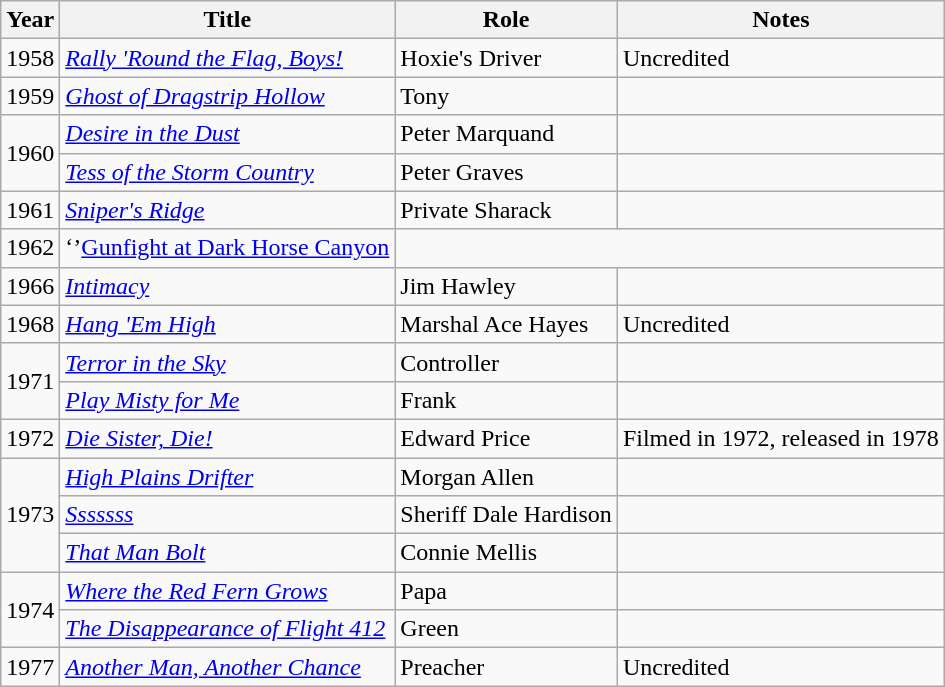<table class="wikitable">
<tr>
<th>Year</th>
<th>Title</th>
<th>Role</th>
<th>Notes</th>
</tr>
<tr>
<td>1958</td>
<td><em><a href='#'>Rally 'Round the Flag, Boys!</a></em></td>
<td>Hoxie's Driver</td>
<td>Uncredited</td>
</tr>
<tr>
<td>1959</td>
<td><em><a href='#'>Ghost of Dragstrip Hollow</a></em></td>
<td>Tony</td>
<td></td>
</tr>
<tr>
<td rowspan=2>1960</td>
<td><em><a href='#'>Desire in the Dust</a></em></td>
<td>Peter Marquand</td>
<td></td>
</tr>
<tr>
<td><em><a href='#'>Tess of the Storm Country</a></em></td>
<td>Peter Graves</td>
<td></td>
</tr>
<tr>
<td>1961</td>
<td><em><a href='#'>Sniper's Ridge</a></em></td>
<td>Private Sharack</td>
<td></td>
</tr>
<tr>
<td>1962</td>
<td>‘’<a href='#'>Gunfight at Dark Horse Canyon</a></td>
</tr>
<tr>
<td>1966</td>
<td><em><a href='#'>Intimacy</a></em></td>
<td>Jim Hawley</td>
<td></td>
</tr>
<tr>
<td>1968</td>
<td><em><a href='#'>Hang 'Em High</a></em></td>
<td>Marshal Ace Hayes</td>
<td>Uncredited</td>
</tr>
<tr>
<td rowspan=2>1971</td>
<td><em><a href='#'>Terror in the Sky</a></em></td>
<td>Controller</td>
<td></td>
</tr>
<tr>
<td><em><a href='#'>Play Misty for Me</a></em></td>
<td>Frank</td>
<td></td>
</tr>
<tr>
<td>1972</td>
<td><em><a href='#'>Die Sister, Die!</a></em></td>
<td>Edward Price</td>
<td>Filmed in 1972, released in 1978</td>
</tr>
<tr>
<td rowspan=3>1973</td>
<td><em><a href='#'>High Plains Drifter</a></em></td>
<td>Morgan Allen</td>
<td></td>
</tr>
<tr>
<td><em><a href='#'>Sssssss</a></em></td>
<td>Sheriff Dale Hardison</td>
<td></td>
</tr>
<tr>
<td><em><a href='#'>That Man Bolt</a></em></td>
<td>Connie Mellis</td>
<td></td>
</tr>
<tr>
<td rowspan=2>1974</td>
<td><em><a href='#'>Where the Red Fern Grows</a></em></td>
<td>Papa</td>
<td></td>
</tr>
<tr>
<td><em><a href='#'>The Disappearance of Flight 412</a></em></td>
<td>Green</td>
<td></td>
</tr>
<tr>
<td>1977</td>
<td><em><a href='#'>Another Man, Another Chance</a></em></td>
<td>Preacher</td>
<td>Uncredited</td>
</tr>
</table>
